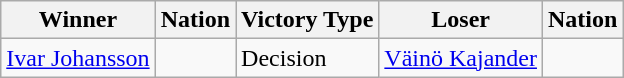<table class="wikitable sortable" style="text-align:left;">
<tr>
<th>Winner</th>
<th>Nation</th>
<th>Victory Type</th>
<th>Loser</th>
<th>Nation</th>
</tr>
<tr>
<td><a href='#'>Ivar Johansson</a></td>
<td></td>
<td>Decision</td>
<td><a href='#'>Väinö Kajander</a></td>
<td></td>
</tr>
</table>
